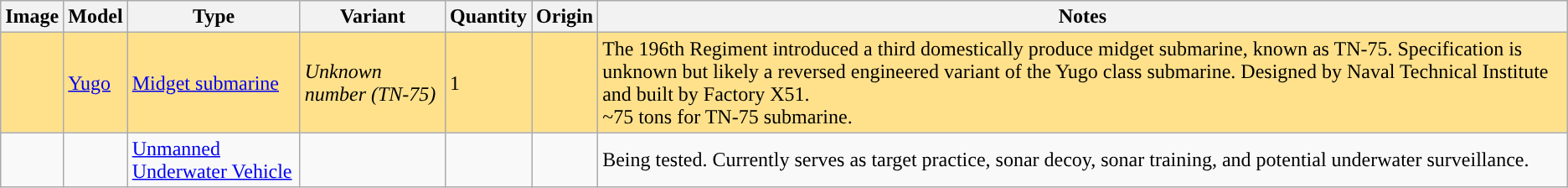<table class="wikitable">
<tr>
<th>Image</th>
<th>Model</th>
<th>Type</th>
<th>Variant</th>
<th>Quantity</th>
<th>Origin</th>
<th>Notes</th>
</tr>
<tr>
<td style="background: #FFE18B"></td>
<td style="background: #FFE18B"><a href='#'>Yugo</a></td>
<td style="background: #FFE18B"><a href='#'>Midget submarine</a></td>
<td style="background: #FFE18B"><em>Unknown number (TN-75)</em></td>
<td style="background: #FFE18B">1</td>
<td style="background: #FFE18B"><br></td>
<td style="background: #FFE18B">The 196th Regiment introduced a third domestically produce midget submarine, known as TN-75. Specification is unknown but likely a reversed engineered variant of the Yugo class submarine. Designed by Naval Technical Institute and built by Factory X51.<br>~75 tons for TN-75 submarine.</td>
</tr>
<tr>
<td></td>
<td></td>
<td><a href='#'>Unmanned Underwater Vehicle</a></td>
<td></td>
<td></td>
<td></td>
<td>Being tested. Currently serves as target practice, sonar decoy, sonar training, and potential underwater surveillance.</td>
</tr>
</table>
